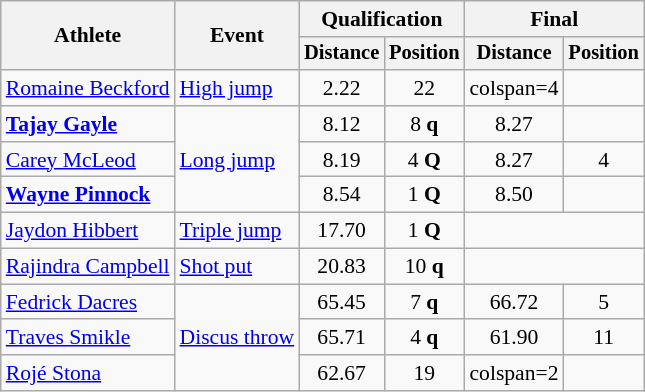<table class=wikitable style=font-size:90%>
<tr>
<th rowspan=2>Athlete</th>
<th rowspan=2>Event</th>
<th colspan=2>Qualification</th>
<th colspan=2>Final</th>
</tr>
<tr style=font-size:95%>
<th>Distance</th>
<th>Position</th>
<th>Distance</th>
<th>Position</th>
</tr>
<tr align=center>
<td align=left><a href='#'>Romaine Beckford</a></td>
<td align=left><a href='#'>High jump</a></td>
<td>2.22</td>
<td>22</td>
<td>colspan=4 </td>
</tr>
<tr align=center>
<td align=left><strong><a href='#'>Tajay Gayle</a></strong></td>
<td align=left rowspan=3><a href='#'>Long jump</a></td>
<td>8.12</td>
<td>8 <strong>q</strong></td>
<td>8.27</td>
<td></td>
</tr>
<tr align=center>
<td align=left><a href='#'>Carey McLeod</a></td>
<td>8.19</td>
<td>4 <strong>Q</strong></td>
<td>8.27</td>
<td>4</td>
</tr>
<tr align=center>
<td align=left><strong><a href='#'>Wayne Pinnock</a></strong></td>
<td>8.54 </td>
<td>1 <strong>Q</strong></td>
<td>8.50</td>
<td></td>
</tr>
<tr align=center>
<td align=left><a href='#'>Jaydon Hibbert</a></td>
<td align=left><a href='#'>Triple jump</a></td>
<td>17.70</td>
<td>1 <strong>Q</strong></td>
<td colspan=2></td>
</tr>
<tr align=center>
<td align=left><a href='#'>Rajindra Campbell</a></td>
<td align=left><a href='#'>Shot put</a></td>
<td>20.83</td>
<td>10 <strong>q</strong></td>
<td colspan=2></td>
</tr>
<tr align=center>
<td align=left><a href='#'>Fedrick Dacres</a></td>
<td align=left rowspan=3><a href='#'>Discus throw</a></td>
<td>65.45</td>
<td>7 <strong>q</strong></td>
<td>66.72</td>
<td>5</td>
</tr>
<tr align=center>
<td align=left><a href='#'>Traves Smikle</a></td>
<td>65.71</td>
<td>4 <strong>q</strong></td>
<td>61.90</td>
<td>11</td>
</tr>
<tr align=center>
<td align=left><a href='#'>Rojé Stona</a></td>
<td>62.67</td>
<td>19</td>
<td>colspan=2 </td>
</tr>
</table>
